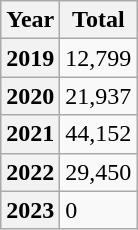<table class="wikitable">
<tr>
<th>Year</th>
<th>Total</th>
</tr>
<tr>
<th>2019</th>
<td>12,799</td>
</tr>
<tr>
<th>2020</th>
<td>21,937</td>
</tr>
<tr>
<th>2021</th>
<td>44,152</td>
</tr>
<tr>
<th>2022</th>
<td>29,450</td>
</tr>
<tr>
<th>2023</th>
<td>0</td>
</tr>
</table>
